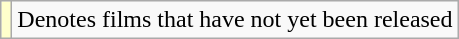<table class="wikitable">
<tr>
<td style="background:#ffc;"></td>
<td>Denotes films that have not yet been released</td>
</tr>
</table>
